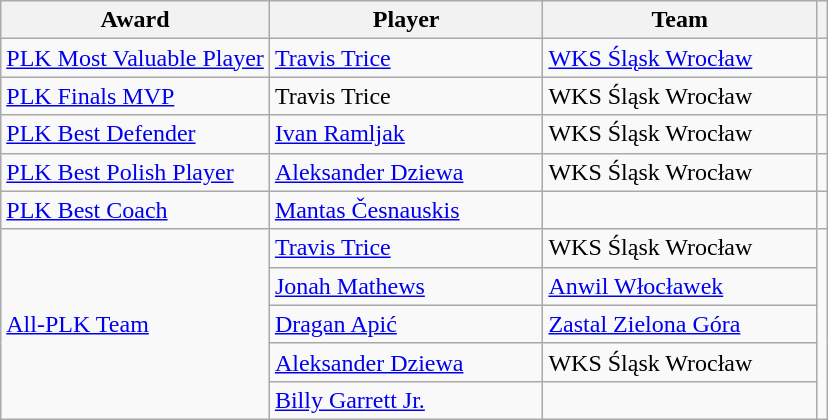<table class="wikitable sortable" style="text-align: left;">
<tr>
<th>Award</th>
<th style="width:175px;">Player</th>
<th style="width:175px;">Team</th>
<th></th>
</tr>
<tr>
<td><a href='#'>PLK Most Valuable Player</a></td>
<td align="left"> <a href='#'>Travis Trice</a></td>
<td align="left"><a href='#'>WKS Śląsk Wrocław</a></td>
<td style="text-align:center;"></td>
</tr>
<tr>
<td><a href='#'>PLK Finals MVP</a></td>
<td align="left"> Travis Trice</td>
<td align="left">WKS Śląsk Wrocław</td>
<td style="text-align:center;"></td>
</tr>
<tr>
<td><a href='#'>PLK Best Defender</a></td>
<td align="left"> <a href='#'>Ivan Ramljak</a></td>
<td align="left">WKS Śląsk Wrocław</td>
<td style="text-align:center;"></td>
</tr>
<tr>
<td><a href='#'>PLK Best Polish Player</a></td>
<td align="left"> <a href='#'>Aleksander Dziewa</a></td>
<td align="left">WKS Śląsk Wrocław</td>
<td style="text-align:center;"></td>
</tr>
<tr>
<td><a href='#'>PLK Best Coach</a></td>
<td align="left"> <a href='#'>Mantas Česnauskis</a></td>
<td align="left"></td>
<td style="text-align:center;"></td>
</tr>
<tr>
<td rowspan=5><a href='#'>All-PLK Team</a></td>
<td> <a href='#'>Travis Trice</a></td>
<td>WKS Śląsk Wrocław</td>
<td rowspan="5" style="text-align:center;"></td>
</tr>
<tr>
<td> <a href='#'>Jonah Mathews</a></td>
<td><a href='#'>Anwil Włocławek</a></td>
</tr>
<tr>
<td> <a href='#'>Dragan Apić</a></td>
<td><a href='#'>Zastal Zielona Góra</a></td>
</tr>
<tr>
<td> <a href='#'>Aleksander Dziewa</a></td>
<td>WKS Śląsk Wrocław</td>
</tr>
<tr>
<td> <a href='#'>Billy Garrett Jr.</a></td>
<td></td>
</tr>
</table>
